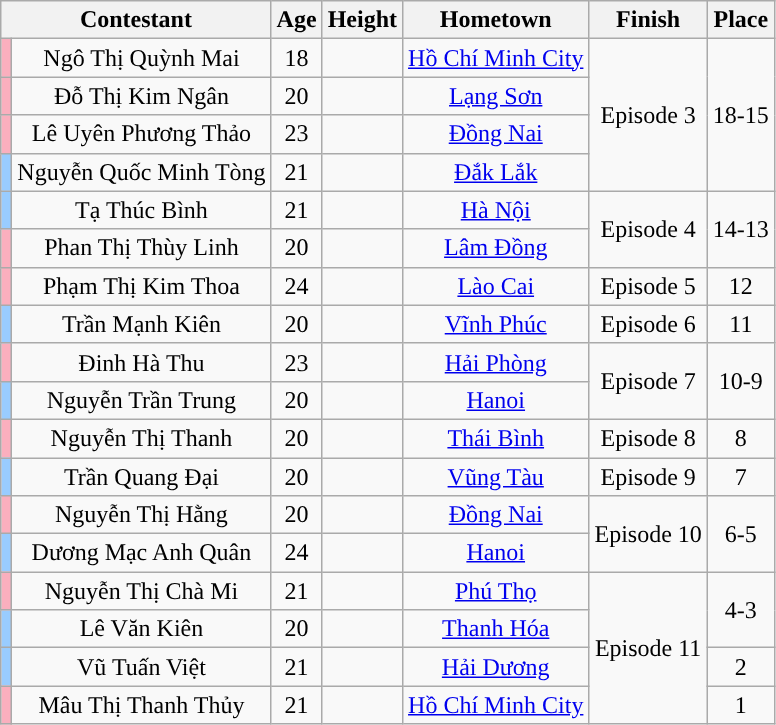<table class="wikitable sortable" style="text-align:center;">
<tr>
<th colspan="2">Contestant</th>
<th>Age</th>
<th>Height</th>
<th>Hometown</th>
<th>Finish</th>
<th>Place</th>
</tr>
<tr>
<td style="background:#faafbe"></td>
<td>Ngô Thị Quỳnh Mai</td>
<td>18</td>
<td></td>
<td><a href='#'>Hồ Chí Minh City</a></td>
<td rowspan=4>Episode 3</td>
<td rowspan=4>18-15</td>
</tr>
<tr>
<td style="background:#faafbe"></td>
<td>Đỗ Thị Kim Ngân</td>
<td>20</td>
<td></td>
<td><a href='#'>Lạng Sơn</a></td>
</tr>
<tr>
<td style="background:#faafbe"></td>
<td>Lê Uyên Phương Thảo</td>
<td>23</td>
<td></td>
<td><a href='#'>Đồng Nai</a></td>
</tr>
<tr>
<td style="background:#9cf;"></td>
<td>Nguyễn Quốc Minh Tòng</td>
<td>21</td>
<td></td>
<td><a href='#'>Đắk Lắk</a></td>
</tr>
<tr>
<td style="background:#9cf;"></td>
<td>Tạ Thúc Bình</td>
<td>21</td>
<td></td>
<td><a href='#'>Hà Nội</a></td>
<td rowspan=2>Episode 4</td>
<td rowspan=2>14-13</td>
</tr>
<tr>
<td style="background:#faafbe"></td>
<td>Phan Thị Thùy Linh</td>
<td>20</td>
<td></td>
<td><a href='#'>Lâm Đồng</a></td>
</tr>
<tr>
<td style="background:#faafbe"></td>
<td>Phạm Thị Kim Thoa</td>
<td>24</td>
<td></td>
<td><a href='#'>Lào Cai</a></td>
<td>Episode 5</td>
<td>12</td>
</tr>
<tr>
<td style="background:#9cf;"></td>
<td>Trần Mạnh Kiên</td>
<td>20</td>
<td></td>
<td><a href='#'>Vĩnh Phúc</a></td>
<td>Episode 6</td>
<td>11</td>
</tr>
<tr>
<td style="background:#faafbe"></td>
<td>Đinh Hà Thu</td>
<td>23</td>
<td></td>
<td><a href='#'>Hải Phòng</a></td>
<td rowspan=2>Episode 7</td>
<td rowspan=2>10-9</td>
</tr>
<tr>
<td style="background:#9cf;"></td>
<td>Nguyễn Trần Trung</td>
<td>20</td>
<td></td>
<td><a href='#'>Hanoi</a></td>
</tr>
<tr>
<td style="background:#faafbe"></td>
<td>Nguyễn Thị Thanh</td>
<td>20</td>
<td></td>
<td><a href='#'>Thái Bình</a></td>
<td>Episode 8</td>
<td>8</td>
</tr>
<tr>
<td style="background:#9cf;"></td>
<td>Trần Quang Đại</td>
<td>20</td>
<td></td>
<td><a href='#'>Vũng Tàu</a></td>
<td>Episode 9</td>
<td>7</td>
</tr>
<tr>
<td style="background:#faafbe"></td>
<td>Nguyễn Thị Hằng</td>
<td>20</td>
<td></td>
<td><a href='#'>Đồng Nai</a></td>
<td rowspan=2>Episode 10</td>
<td rowspan=2>6-5</td>
</tr>
<tr>
<td style="background:#9cf;"></td>
<td>Dương Mạc Anh Quân</td>
<td>24</td>
<td></td>
<td><a href='#'>Hanoi</a></td>
</tr>
<tr>
<td style="background:#faafbe"></td>
<td>Nguyễn Thị Chà Mi</td>
<td>21</td>
<td></td>
<td><a href='#'>Phú Thọ</a></td>
<td rowspan=4>Episode 11</td>
<td rowspan=2>4-3</td>
</tr>
<tr>
<td style="background:#9cf;"></td>
<td>Lê Văn Kiên</td>
<td>20</td>
<td></td>
<td><a href='#'>Thanh Hóa</a></td>
</tr>
<tr>
<td style="background:#9cf;"></td>
<td>Vũ Tuấn Việt</td>
<td>21</td>
<td></td>
<td><a href='#'>Hải Dương</a></td>
<td>2</td>
</tr>
<tr>
<td style="background:#faafbe"></td>
<td>Mâu Thị Thanh Thủy</td>
<td>21</td>
<td></td>
<td><a href='#'>Hồ Chí Minh City</a></td>
<td>1</td>
</tr>
</table>
